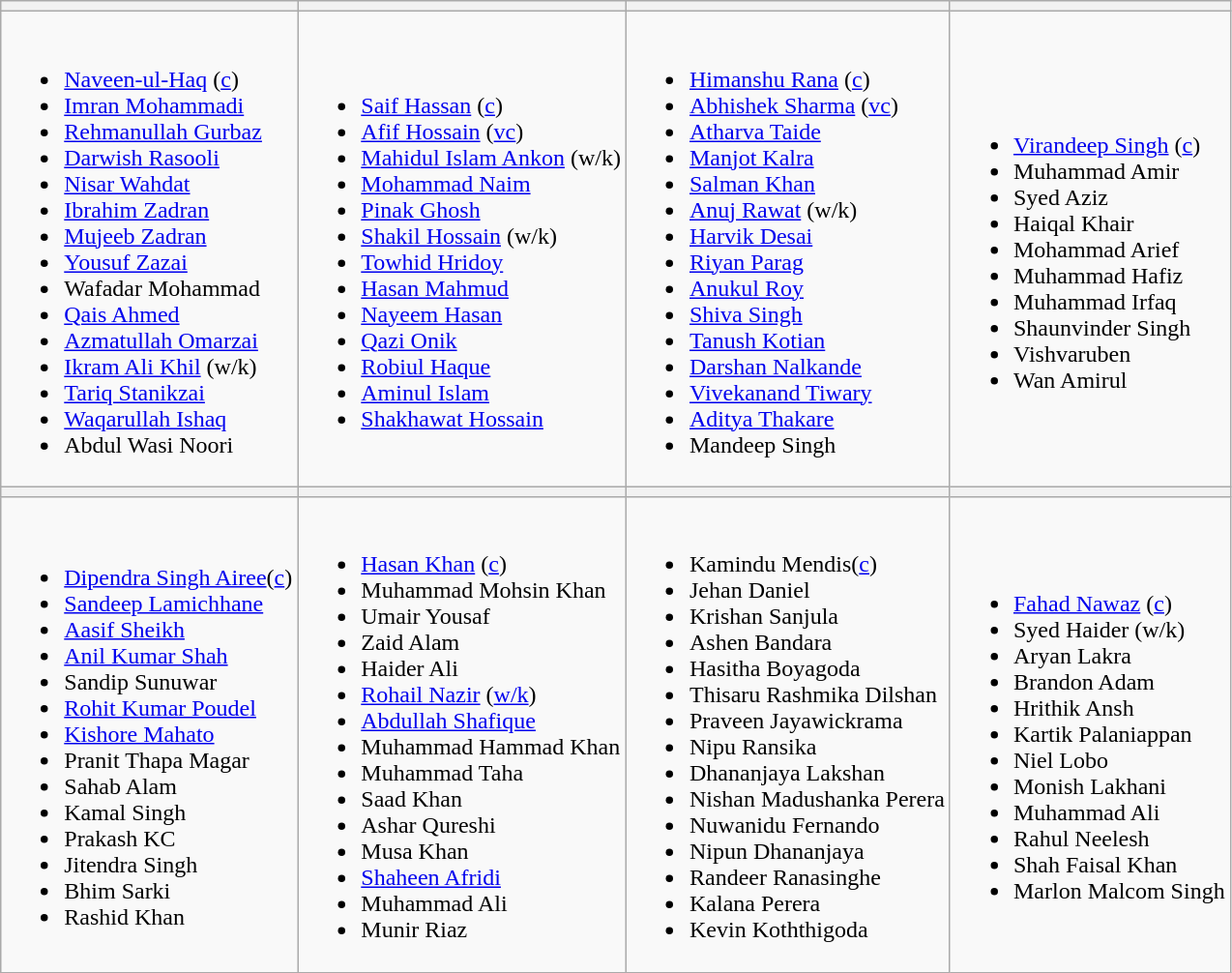<table class="wikitable">
<tr>
<th></th>
<th></th>
<th></th>
<th></th>
</tr>
<tr>
<td><br><ul><li><a href='#'>Naveen-ul-Haq</a> (<a href='#'>c</a>)</li><li><a href='#'>Imran Mohammadi</a></li><li><a href='#'>Rehmanullah Gurbaz</a></li><li><a href='#'>Darwish Rasooli</a></li><li><a href='#'>Nisar Wahdat</a></li><li><a href='#'>Ibrahim Zadran</a></li><li><a href='#'>Mujeeb Zadran</a></li><li><a href='#'>Yousuf Zazai</a></li><li>Wafadar Mohammad</li><li><a href='#'>Qais Ahmed</a></li><li><a href='#'>Azmatullah Omarzai</a></li><li><a href='#'>Ikram Ali Khil</a> (w/k)</li><li><a href='#'>Tariq Stanikzai</a></li><li><a href='#'>Waqarullah Ishaq</a></li><li>Abdul Wasi Noori</li></ul></td>
<td><br><ul><li><a href='#'>Saif Hassan</a> (<a href='#'>c</a>)</li><li><a href='#'>Afif Hossain</a> (<a href='#'>vc</a>)</li><li><a href='#'>Mahidul Islam Ankon</a> (w/k)</li><li><a href='#'>Mohammad Naim</a></li><li><a href='#'>Pinak Ghosh</a></li><li><a href='#'>Shakil Hossain</a> (w/k)</li><li><a href='#'>Towhid Hridoy</a></li><li><a href='#'>Hasan Mahmud</a></li><li><a href='#'>Nayeem Hasan</a></li><li><a href='#'>Qazi Onik</a></li><li><a href='#'>Robiul Haque</a></li><li><a href='#'>Aminul Islam</a></li><li><a href='#'>Shakhawat Hossain</a></li></ul></td>
<td><br><ul><li><a href='#'>Himanshu Rana</a> (<a href='#'>c</a>)</li><li><a href='#'>Abhishek Sharma</a> (<a href='#'>vc</a>)</li><li><a href='#'>Atharva Taide</a></li><li><a href='#'>Manjot Kalra</a></li><li><a href='#'>Salman Khan</a></li><li><a href='#'>Anuj Rawat</a> (w/k)</li><li><a href='#'>Harvik Desai</a></li><li><a href='#'>Riyan Parag</a></li><li><a href='#'>Anukul Roy</a></li><li><a href='#'>Shiva Singh</a></li><li><a href='#'>Tanush Kotian</a></li><li><a href='#'>Darshan Nalkande</a></li><li><a href='#'>Vivekanand Tiwary</a></li><li><a href='#'>Aditya Thakare</a></li><li>Mandeep Singh</li></ul></td>
<td><br><ul><li><a href='#'>Virandeep Singh</a> (<a href='#'>c</a>)</li><li>Muhammad Amir</li><li>Syed Aziz</li><li>Haiqal Khair</li><li>Mohammad Arief</li><li>Muhammad Hafiz</li><li>Muhammad Irfaq</li><li>Shaunvinder Singh</li><li>Vishvaruben</li><li>Wan Amirul</li></ul></td>
</tr>
<tr>
<th></th>
<th></th>
<th></th>
<th></th>
</tr>
<tr>
<td><br><ul><li><a href='#'>Dipendra Singh Airee</a>(<a href='#'>c</a>)</li><li><a href='#'>Sandeep Lamichhane</a></li><li><a href='#'>Aasif Sheikh</a></li><li><a href='#'>Anil Kumar Shah</a></li><li>Sandip Sunuwar</li><li><a href='#'>Rohit Kumar Poudel</a></li><li><a href='#'>Kishore Mahato</a></li><li>Pranit Thapa Magar</li><li>Sahab Alam</li><li>Kamal Singh</li><li>Prakash KC</li><li>Jitendra Singh</li><li>Bhim Sarki</li><li>Rashid Khan</li></ul></td>
<td><br><ul><li><a href='#'>Hasan Khan</a> (<a href='#'>c</a>)</li><li>Muhammad Mohsin Khan</li><li>Umair Yousaf</li><li>Zaid Alam</li><li>Haider Ali</li><li><a href='#'>Rohail Nazir</a> (<a href='#'>w/k</a>)</li><li><a href='#'>Abdullah Shafique</a></li><li>Muhammad Hammad Khan</li><li>Muhammad Taha</li><li>Saad Khan</li><li>Ashar Qureshi</li><li>Musa Khan</li><li><a href='#'>Shaheen Afridi</a></li><li>Muhammad Ali</li><li>Munir Riaz</li></ul></td>
<td><br><ul><li>Kamindu Mendis(<a href='#'>c</a>)</li><li>Jehan Daniel</li><li>Krishan Sanjula</li><li>Ashen Bandara</li><li>Hasitha Boyagoda</li><li>Thisaru Rashmika Dilshan</li><li>Praveen Jayawickrama</li><li>Nipu Ransika</li><li>Dhananjaya Lakshan</li><li>Nishan Madushanka Perera</li><li>Nuwanidu Fernando</li><li>Nipun Dhananjaya</li><li>Randeer Ranasinghe</li><li>Kalana Perera</li><li>Kevin Koththigoda</li></ul></td>
<td><br><ul><li><a href='#'>Fahad Nawaz</a> (<a href='#'>c</a>)</li><li>Syed Haider (w/k)</li><li>Aryan Lakra</li><li>Brandon Adam</li><li>Hrithik Ansh</li><li>Kartik Palaniappan</li><li>Niel Lobo</li><li>Monish Lakhani</li><li>Muhammad Ali</li><li>Rahul Neelesh</li><li>Shah Faisal Khan</li><li>Marlon Malcom Singh</li></ul></td>
</tr>
</table>
